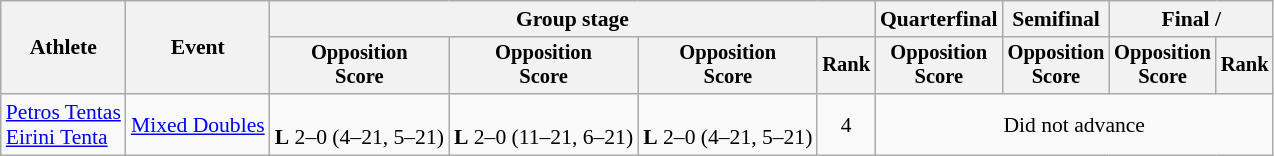<table class="wikitable" style="font-size:90%">
<tr>
<th rowspan=2>Athlete</th>
<th rowspan=2>Event</th>
<th colspan=4>Group stage</th>
<th>Quarterfinal</th>
<th>Semifinal</th>
<th colspan=2>Final / </th>
</tr>
<tr style="font-size:95%">
<th>Opposition<br>Score</th>
<th>Opposition<br>Score</th>
<th>Opposition<br>Score</th>
<th>Rank</th>
<th>Opposition<br>Score</th>
<th>Opposition<br>Score</th>
<th>Opposition<br>Score</th>
<th>Rank</th>
</tr>
<tr align=center>
<td align=left><a href='#'>Petros Tentas</a><br><a href='#'>Eirini Tenta</a></td>
<td align=left><a href='#'>Mixed Doubles</a></td>
<td><br><strong>L</strong> 2–0 (4–21, 5–21)</td>
<td><br><strong>L</strong> 2–0 (11–21, 6–21)</td>
<td><br><strong>L</strong> 2–0 (4–21, 5–21)</td>
<td>4</td>
<td colspan=4>Did not advance</td>
</tr>
</table>
